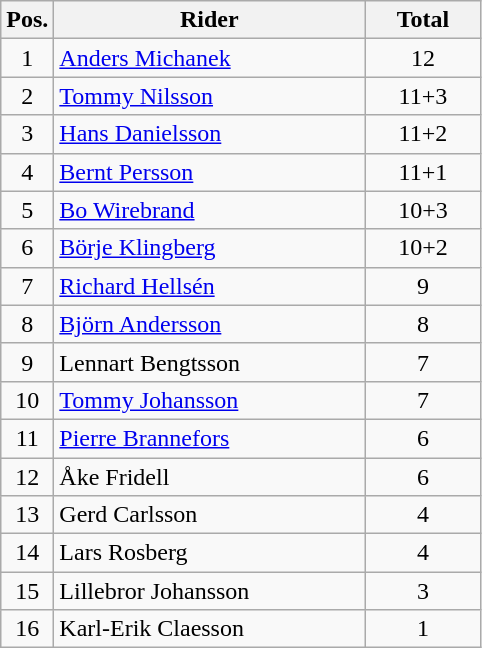<table class=wikitable>
<tr>
<th width=25px>Pos.</th>
<th width=200px>Rider</th>
<th width=70px>Total</th>
</tr>
<tr align=center >
<td>1</td>
<td align=left><a href='#'>Anders Michanek</a></td>
<td>12</td>
</tr>
<tr align=center >
<td>2</td>
<td align=left><a href='#'>Tommy Nilsson</a></td>
<td>11+3</td>
</tr>
<tr align=center >
<td>3</td>
<td align=left><a href='#'>Hans Danielsson</a></td>
<td>11+2</td>
</tr>
<tr align=center >
<td>4</td>
<td align=left><a href='#'>Bernt Persson</a></td>
<td>11+1</td>
</tr>
<tr align=center >
<td>5</td>
<td align=left><a href='#'>Bo Wirebrand</a></td>
<td>10+3</td>
</tr>
<tr align=center>
<td>6</td>
<td align=left><a href='#'>Börje Klingberg</a></td>
<td>10+2</td>
</tr>
<tr align=center>
<td>7</td>
<td align=left><a href='#'>Richard Hellsén</a></td>
<td>9</td>
</tr>
<tr align=center>
<td>8</td>
<td align=left><a href='#'>Björn Andersson</a></td>
<td>8</td>
</tr>
<tr align=center>
<td>9</td>
<td align=left>Lennart Bengtsson</td>
<td>7</td>
</tr>
<tr align=center>
<td>10</td>
<td align=left><a href='#'>Tommy Johansson</a></td>
<td>7</td>
</tr>
<tr align=center>
<td>11</td>
<td align=left><a href='#'>Pierre Brannefors</a></td>
<td>6</td>
</tr>
<tr align=center>
<td>12</td>
<td align=left>Åke Fridell</td>
<td>6</td>
</tr>
<tr align=center>
<td>13</td>
<td align=left>Gerd Carlsson</td>
<td>4</td>
</tr>
<tr align=center>
<td>14</td>
<td align=left>Lars Rosberg</td>
<td>4</td>
</tr>
<tr align=center>
<td>15</td>
<td align=left>Lillebror Johansson</td>
<td>3</td>
</tr>
<tr align=center>
<td>16</td>
<td align=left>Karl-Erik Claesson</td>
<td>1</td>
</tr>
</table>
